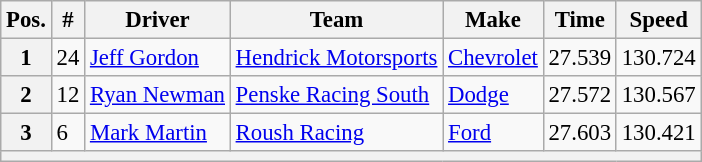<table class="wikitable" style="font-size:95%">
<tr>
<th>Pos.</th>
<th>#</th>
<th>Driver</th>
<th>Team</th>
<th>Make</th>
<th>Time</th>
<th>Speed</th>
</tr>
<tr>
<th>1</th>
<td>24</td>
<td><a href='#'>Jeff Gordon</a></td>
<td><a href='#'>Hendrick Motorsports</a></td>
<td><a href='#'>Chevrolet</a></td>
<td>27.539</td>
<td>130.724</td>
</tr>
<tr>
<th>2</th>
<td>12</td>
<td><a href='#'>Ryan Newman</a></td>
<td><a href='#'>Penske Racing South</a></td>
<td><a href='#'>Dodge</a></td>
<td>27.572</td>
<td>130.567</td>
</tr>
<tr>
<th>3</th>
<td>6</td>
<td><a href='#'>Mark Martin</a></td>
<td><a href='#'>Roush Racing</a></td>
<td><a href='#'>Ford</a></td>
<td>27.603</td>
<td>130.421</td>
</tr>
<tr>
<th colspan="7"></th>
</tr>
</table>
